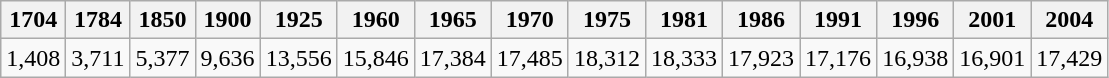<table class="wikitable">
<tr>
<th>1704</th>
<th>1784</th>
<th>1850</th>
<th>1900</th>
<th>1925</th>
<th>1960</th>
<th>1965</th>
<th>1970</th>
<th>1975</th>
<th>1981</th>
<th>1986</th>
<th>1991</th>
<th>1996</th>
<th>2001</th>
<th>2004</th>
</tr>
<tr>
<td>1,408</td>
<td>3,711</td>
<td>5,377</td>
<td>9,636</td>
<td>13,556</td>
<td>15,846</td>
<td>17,384</td>
<td>17,485</td>
<td>18,312</td>
<td>18,333</td>
<td>17,923</td>
<td>17,176</td>
<td>16,938</td>
<td>16,901</td>
<td>17,429</td>
</tr>
</table>
